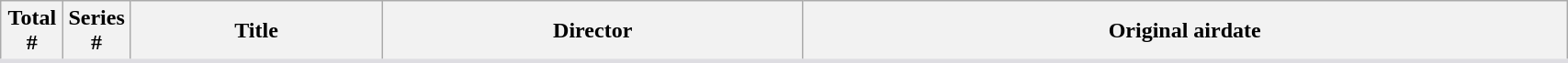<table class="wikitable plainrowheaders" style="background: White; border-bottom: 3px solid #dedde2; width:90%">
<tr>
<th style="width:4%;">Total<br>#</th>
<th style="width:4%;">Series<br>#</th>
<th>Title</th>
<th>Director</th>
<th>Original airdate<br>






</th>
</tr>
</table>
